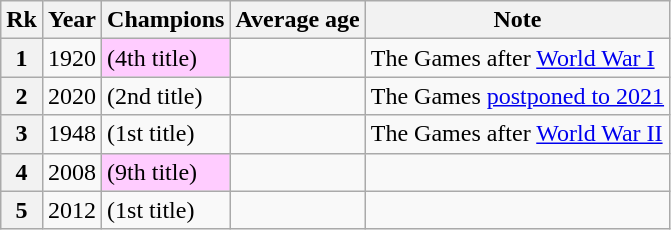<table class="wikitable sticky-header" style="text-align: center; display: inline-table;">
<tr>
<th scope="col">Rk</th>
<th scope="col">Year</th>
<th scope="col">Champions</th>
<th scope="col">Average age</th>
<th scope="col">Note</th>
</tr>
<tr>
<th scope="row">1</th>
<td>1920</td>
<td style="background-color: #ffccff; text-align: left;"> (4th title)</td>
<td style="text-align: left;"><strong></strong></td>
<td style="text-align: left;">The Games after <a href='#'>World War I</a></td>
</tr>
<tr>
<th scope="row">2</th>
<td>2020</td>
<td style="text-align: left;"> (2nd title)</td>
<td style="text-align: left;"><strong></strong></td>
<td style="text-align: left;">The Games <a href='#'>postponed to 2021</a></td>
</tr>
<tr>
<th scope="row">3</th>
<td>1948</td>
<td style="text-align: left;"> (1st title)</td>
<td style="text-align: left;"><strong></strong></td>
<td style="text-align: left;">The Games after <a href='#'>World War II</a></td>
</tr>
<tr>
<th scope="row">4</th>
<td>2008</td>
<td style="background-color: #ffccff; text-align: left;"> (9th title)</td>
<td style="text-align: left;"><strong></strong></td>
<td></td>
</tr>
<tr>
<th scope="row">5</th>
<td>2012</td>
<td style="text-align: left;"> (1st title)</td>
<td style="text-align: left;"><strong></strong></td>
<td></td>
</tr>
</table>
